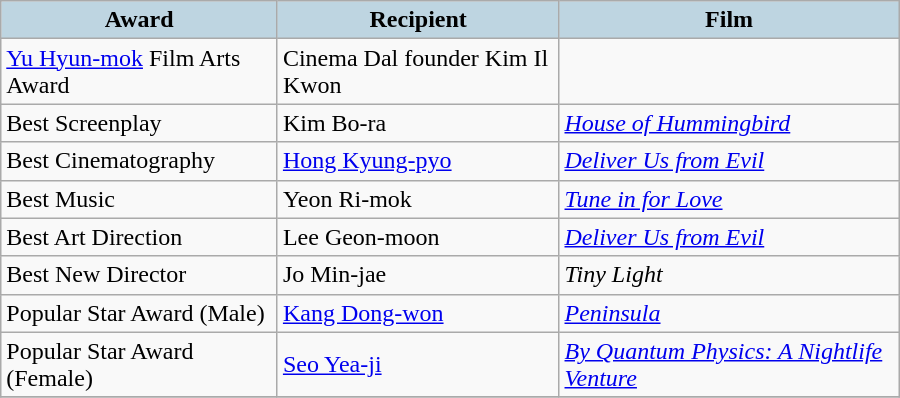<table class="wikitable" style="width:600px">
<tr>
<th style="background:#BED5E1;">Award</th>
<th style="background:#BED5E1;">Recipient</th>
<th style="background:#BED5E1;">Film</th>
</tr>
<tr>
<td><a href='#'>Yu Hyun-mok</a> Film Arts Award</td>
<td>Cinema Dal founder Kim Il Kwon</td>
<td></td>
</tr>
<tr>
<td>Best Screenplay</td>
<td>Kim Bo-ra</td>
<td><em><a href='#'>House of Hummingbird</a></em></td>
</tr>
<tr>
<td>Best Cinematography</td>
<td><a href='#'>Hong Kyung-pyo</a></td>
<td><em><a href='#'>Deliver Us from Evil</a></em></td>
</tr>
<tr>
<td>Best Music</td>
<td>Yeon Ri-mok</td>
<td><em><a href='#'>Tune in for Love</a></em></td>
</tr>
<tr>
<td>Best Art Direction</td>
<td>Lee Geon-moon</td>
<td><em><a href='#'>Deliver Us from Evil</a></em></td>
</tr>
<tr>
<td>Best New Director</td>
<td>Jo Min-jae</td>
<td><em>Tiny Light</em></td>
</tr>
<tr>
<td>Popular Star Award (Male)</td>
<td><a href='#'>Kang Dong-won</a></td>
<td><em><a href='#'>Peninsula</a></em></td>
</tr>
<tr>
<td>Popular Star Award (Female)</td>
<td><a href='#'>Seo Yea-ji</a></td>
<td><em><a href='#'>By Quantum Physics: A Nightlife Venture</a></em></td>
</tr>
<tr>
</tr>
</table>
